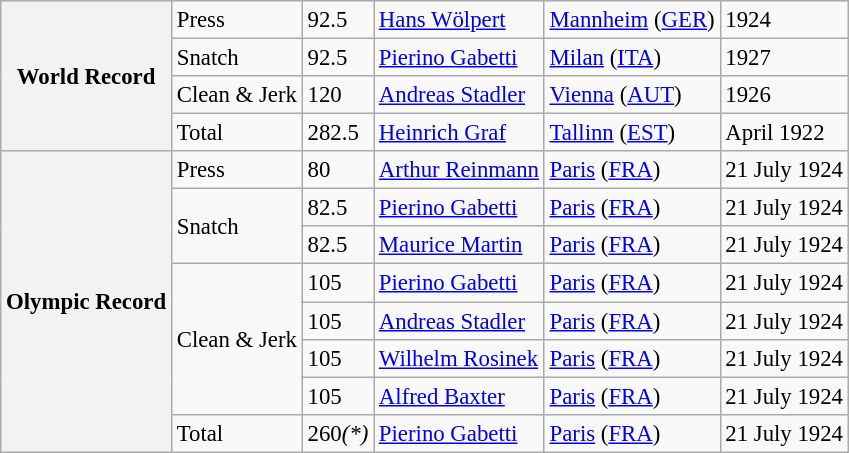<table class="wikitable" style="font-size:95%;">
<tr>
<th rowspan=4>World Record</th>
<td>Press</td>
<td>92.5</td>
<td> <a href='#'>Hans Wölpert</a></td>
<td><a href='#'>Mannheim</a> (<a href='#'>GER</a>)</td>
<td>1924</td>
</tr>
<tr>
<td>Snatch</td>
<td>92.5</td>
<td> <a href='#'>Pierino Gabetti</a></td>
<td><a href='#'>Milan</a> (<a href='#'>ITA</a>)</td>
<td>1927</td>
</tr>
<tr>
<td>Clean & Jerk</td>
<td>120</td>
<td> <a href='#'>Andreas Stadler</a></td>
<td><a href='#'>Vienna</a> (<a href='#'>AUT</a>)</td>
<td>1926</td>
</tr>
<tr>
<td>Total</td>
<td>282.5</td>
<td> <a href='#'>Heinrich Graf</a></td>
<td><a href='#'>Tallinn</a> (<a href='#'>EST</a>)</td>
<td>April 1922</td>
</tr>
<tr>
<th rowspan=8>Olympic Record</th>
<td>Press</td>
<td>80</td>
<td> <a href='#'>Arthur Reinmann</a></td>
<td><a href='#'>Paris</a> (<a href='#'>FRA</a>)</td>
<td>21 July 1924</td>
</tr>
<tr>
<td rowspan=2>Snatch</td>
<td>82.5</td>
<td> <a href='#'>Pierino Gabetti</a></td>
<td><a href='#'>Paris</a> (<a href='#'>FRA</a>)</td>
<td>21 July 1924</td>
</tr>
<tr>
<td>82.5</td>
<td> <a href='#'>Maurice Martin</a></td>
<td><a href='#'>Paris</a> (<a href='#'>FRA</a>)</td>
<td>21 July 1924</td>
</tr>
<tr>
<td rowspan=4>Clean & Jerk</td>
<td>105</td>
<td> <a href='#'>Pierino Gabetti</a></td>
<td><a href='#'>Paris</a> (<a href='#'>FRA</a>)</td>
<td>21 July 1924</td>
</tr>
<tr>
<td>105</td>
<td> <a href='#'>Andreas Stadler</a></td>
<td><a href='#'>Paris</a> (<a href='#'>FRA</a>)</td>
<td>21 July 1924</td>
</tr>
<tr>
<td>105</td>
<td> <a href='#'>Wilhelm Rosinek</a></td>
<td><a href='#'>Paris</a> (<a href='#'>FRA</a>)</td>
<td>21 July 1924</td>
</tr>
<tr>
<td>105</td>
<td> <a href='#'>Alfred Baxter</a></td>
<td><a href='#'>Paris</a> (<a href='#'>FRA</a>)</td>
<td>21 July 1924</td>
</tr>
<tr>
<td>Total</td>
<td>260<em>(*)</em></td>
<td> <a href='#'>Pierino Gabetti</a></td>
<td><a href='#'>Paris</a> (<a href='#'>FRA</a>)</td>
<td>21 July 1924</td>
</tr>
</table>
